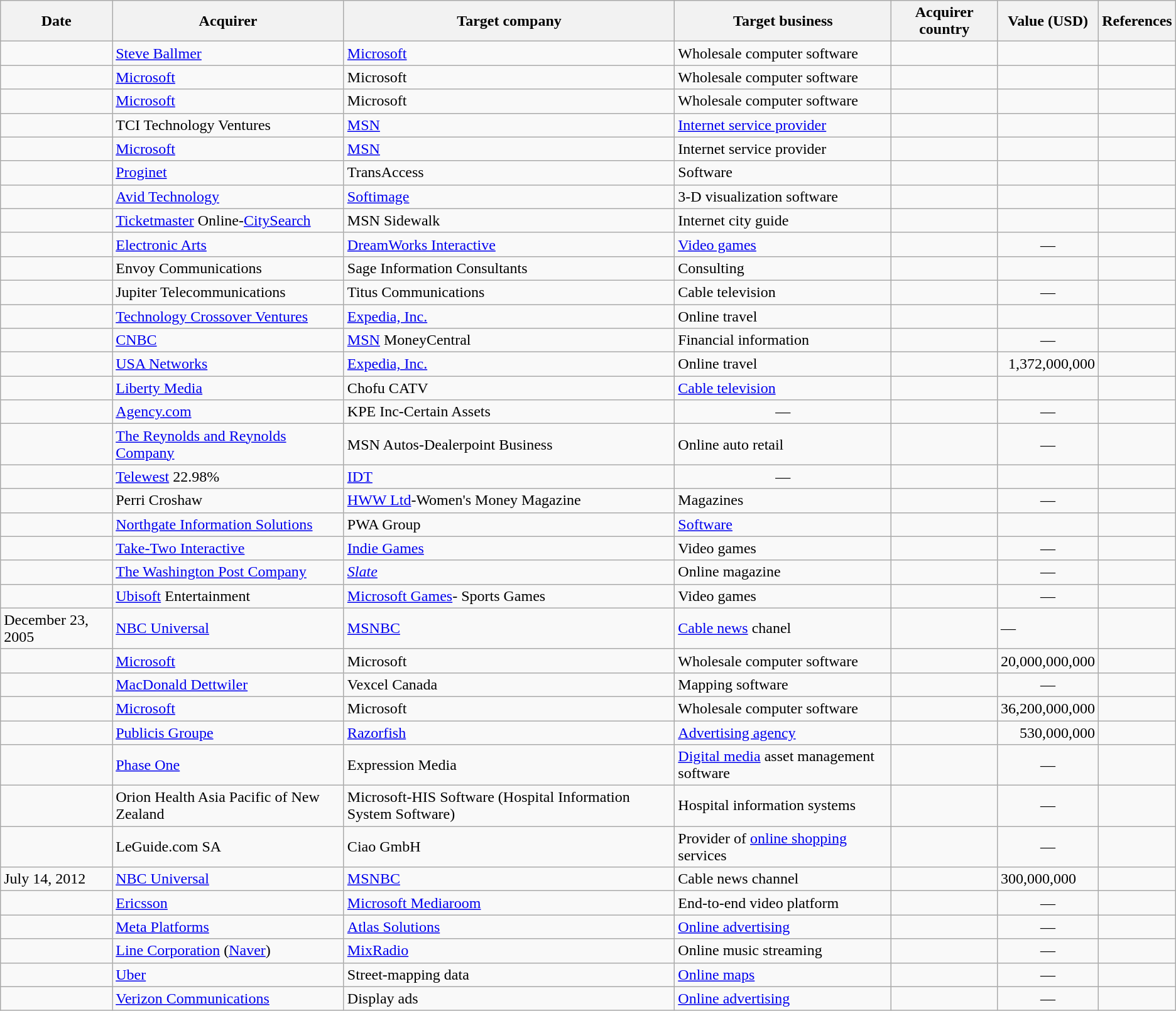<table class="wikitable sortable sticky-header">
<tr>
<th scope=col>Date</th>
<th scope=col>Acquirer</th>
<th scope=col>Target company</th>
<th scope=col>Target business</th>
<th scope=col>Acquirer country</th>
<th scope=col>Value (USD)</th>
<th class="unsortable" scope=col>References</th>
</tr>
<tr>
<td></td>
<td><a href='#'>Steve Ballmer</a></td>
<td><a href='#'>Microsoft</a></td>
<td>Wholesale computer software</td>
<td></td>
<td align="right"></td>
<td style="text-align: center;"></td>
</tr>
<tr>
<td></td>
<td><a href='#'>Microsoft</a></td>
<td>Microsoft</td>
<td>Wholesale computer software</td>
<td></td>
<td align="right"></td>
<td style="text-align: center;"></td>
</tr>
<tr>
<td></td>
<td><a href='#'>Microsoft</a></td>
<td>Microsoft</td>
<td>Wholesale computer software</td>
<td></td>
<td align="right"></td>
<td style="text-align: center;"></td>
</tr>
<tr>
<td></td>
<td>TCI Technology Ventures</td>
<td><a href='#'>MSN</a></td>
<td><a href='#'>Internet service provider</a></td>
<td></td>
<td align="right"></td>
<td style="text-align: center;"></td>
</tr>
<tr>
<td></td>
<td><a href='#'>Microsoft</a></td>
<td><a href='#'>MSN</a></td>
<td>Internet service provider</td>
<td></td>
<td align="right"></td>
<td style="text-align: center;"></td>
</tr>
<tr>
<td></td>
<td><a href='#'>Proginet</a></td>
<td>TransAccess</td>
<td>Software</td>
<td></td>
<td align="right"></td>
<td style="text-align: center;"></td>
</tr>
<tr>
<td></td>
<td><a href='#'>Avid Technology</a></td>
<td><a href='#'>Softimage</a></td>
<td>3-D visualization software</td>
<td></td>
<td align="right"></td>
<td style="text-align: center;"></td>
</tr>
<tr>
<td></td>
<td><a href='#'>Ticketmaster</a> Online-<a href='#'>CitySearch</a></td>
<td>MSN Sidewalk</td>
<td>Internet city guide</td>
<td></td>
<td align="right"></td>
<td style="text-align: center;"></td>
</tr>
<tr>
<td></td>
<td><a href='#'>Electronic Arts</a></td>
<td><a href='#'>DreamWorks Interactive</a></td>
<td><a href='#'>Video games</a></td>
<td></td>
<td style="text-align: center;">—</td>
<td style="text-align: center;"></td>
</tr>
<tr>
<td></td>
<td>Envoy Communications</td>
<td>Sage Information Consultants</td>
<td>Consulting</td>
<td></td>
<td align="right"></td>
<td style="text-align: center;"></td>
</tr>
<tr>
<td></td>
<td>Jupiter Telecommunications</td>
<td>Titus Communications</td>
<td>Cable television</td>
<td></td>
<td style="text-align: center;">—</td>
<td style="text-align: center;"></td>
</tr>
<tr>
<td></td>
<td><a href='#'>Technology Crossover Ventures</a></td>
<td><a href='#'>Expedia, Inc.</a></td>
<td>Online travel</td>
<td></td>
<td align="right"></td>
<td style="text-align: center;"></td>
</tr>
<tr>
<td></td>
<td><a href='#'>CNBC</a></td>
<td><a href='#'>MSN</a> MoneyCentral</td>
<td>Financial information</td>
<td></td>
<td style="text-align: center;">—</td>
<td style="text-align: center;"></td>
</tr>
<tr>
<td></td>
<td><a href='#'>USA Networks</a></td>
<td><a href='#'>Expedia, Inc.</a></td>
<td>Online travel</td>
<td></td>
<td align="right">1,372,000,000</td>
<td style="text-align: center;"></td>
</tr>
<tr>
<td></td>
<td><a href='#'>Liberty Media</a></td>
<td>Chofu CATV</td>
<td><a href='#'>Cable television</a></td>
<td></td>
<td align="right"></td>
<td style="text-align: center;"></td>
</tr>
<tr>
<td></td>
<td><a href='#'>Agency.com</a></td>
<td>KPE Inc-Certain Assets</td>
<td style="text-align: center;">—</td>
<td></td>
<td style="text-align: center;">—</td>
<td style="text-align: center;"></td>
</tr>
<tr>
<td></td>
<td><a href='#'>The Reynolds and Reynolds Company</a></td>
<td>MSN Autos-Dealerpoint Business</td>
<td>Online auto retail</td>
<td></td>
<td style="text-align: center;">—</td>
<td style="text-align: center;"></td>
</tr>
<tr>
<td></td>
<td><a href='#'>Telewest</a> 22.98%</td>
<td><a href='#'>IDT</a></td>
<td style="text-align: center;">—</td>
<td></td>
<td align="right"></td>
<td style="text-align: center;"></td>
</tr>
<tr>
<td></td>
<td>Perri Croshaw</td>
<td><a href='#'>HWW Ltd</a>-Women's Money Magazine</td>
<td>Magazines</td>
<td></td>
<td style="text-align: center;">—</td>
<td style="text-align: center;"></td>
</tr>
<tr>
<td></td>
<td><a href='#'>Northgate Information Solutions</a></td>
<td>PWA Group</td>
<td><a href='#'>Software</a></td>
<td></td>
<td align="right"></td>
<td style="text-align: center;"></td>
</tr>
<tr>
<td></td>
<td><a href='#'>Take-Two Interactive</a></td>
<td><a href='#'>Indie Games</a></td>
<td>Video games</td>
<td></td>
<td style="text-align: center;">—</td>
<td style="text-align: center;"></td>
</tr>
<tr>
<td></td>
<td><a href='#'>The Washington Post Company</a></td>
<td><em><a href='#'>Slate</a></em></td>
<td>Online magazine</td>
<td></td>
<td style="text-align: center;">—</td>
<td style="text-align: center;"></td>
</tr>
<tr>
<td></td>
<td><a href='#'>Ubisoft</a> Entertainment</td>
<td><a href='#'>Microsoft Games</a>- Sports Games</td>
<td>Video games</td>
<td></td>
<td style="text-align: center;">—</td>
<td style="text-align: center;"><br></td>
</tr>
<tr>
<td>December 23, 2005</td>
<td><a href='#'>NBC Universal</a></td>
<td><a href='#'>MSNBC</a></td>
<td><a href='#'>Cable news</a> chanel</td>
<td></td>
<td>—</td>
<td></td>
</tr>
<tr>
<td></td>
<td><a href='#'>Microsoft</a></td>
<td>Microsoft</td>
<td>Wholesale computer software</td>
<td></td>
<td align="right">20,000,000,000</td>
<td style="text-align: center;"></td>
</tr>
<tr>
<td></td>
<td><a href='#'>MacDonald Dettwiler</a></td>
<td>Vexcel Canada</td>
<td>Mapping software</td>
<td></td>
<td style="text-align: center;">—</td>
<td style="text-align: center;"></td>
</tr>
<tr>
<td></td>
<td><a href='#'>Microsoft</a></td>
<td>Microsoft</td>
<td>Wholesale computer software</td>
<td></td>
<td style="text-align: right;">36,200,000,000</td>
<td style="text-align: center;"></td>
</tr>
<tr>
<td></td>
<td><a href='#'>Publicis Groupe</a></td>
<td><a href='#'>Razorfish</a></td>
<td><a href='#'>Advertising agency</a></td>
<td></td>
<td style="text-align: right;">530,000,000</td>
<td style="text-align: center;"></td>
</tr>
<tr>
<td></td>
<td><a href='#'>Phase One</a></td>
<td>Expression Media</td>
<td><a href='#'>Digital media</a> asset management software</td>
<td></td>
<td style="text-align: center;">—</td>
<td style="text-align: center;"></td>
</tr>
<tr>
<td></td>
<td>Orion Health Asia Pacific of New Zealand</td>
<td>Microsoft-HIS Software (Hospital Information System Software)</td>
<td>Hospital information systems</td>
<td></td>
<td style="text-align: center;">—</td>
<td style="text-align: center;"></td>
</tr>
<tr>
<td></td>
<td>LeGuide.com SA</td>
<td>Ciao GmbH</td>
<td>Provider of <a href='#'>online shopping</a> services</td>
<td></td>
<td style="text-align: center;">—</td>
<td style="text-align: center;"></td>
</tr>
<tr>
<td>July 14, 2012</td>
<td><a href='#'>NBC Universal</a></td>
<td><a href='#'>MSNBC</a></td>
<td>Cable news channel</td>
<td></td>
<td>300,000,000</td>
<td></td>
</tr>
<tr>
<td></td>
<td><a href='#'>Ericsson</a></td>
<td><a href='#'>Microsoft Mediaroom</a></td>
<td>End-to-end video platform</td>
<td></td>
<td style="text-align: center;">—</td>
<td style="text-align: center;"></td>
</tr>
<tr>
<td></td>
<td><a href='#'>Meta Platforms</a></td>
<td><a href='#'>Atlas Solutions</a></td>
<td><a href='#'>Online advertising</a></td>
<td></td>
<td style="text-align: center;">—</td>
<td style="text-align: center;"></td>
</tr>
<tr>
<td></td>
<td><a href='#'>Line Corporation</a> (<a href='#'>Naver</a>)</td>
<td><a href='#'>MixRadio</a></td>
<td>Online music streaming</td>
<td></td>
<td style="text-align: center;">—</td>
<td style="text-align: center;"></td>
</tr>
<tr>
<td></td>
<td><a href='#'>Uber</a></td>
<td>Street-mapping data</td>
<td><a href='#'>Online maps</a></td>
<td></td>
<td style="text-align: center;">—</td>
<td style="text-align: center;"></td>
</tr>
<tr>
<td></td>
<td><a href='#'>Verizon Communications</a></td>
<td>Display ads</td>
<td><a href='#'>Online advertising</a></td>
<td></td>
<td style="text-align: center;">—</td>
<td style="text-align: center;"></td>
</tr>
</table>
